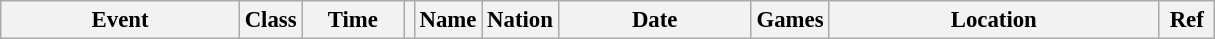<table class="wikitable" style="font-size: 95%;">
<tr>
<th style="width:10em">Event</th>
<th>Class</th>
<th style="width:4em">Time</th>
<th class="unsortable"></th>
<th>Name</th>
<th>Nation</th>
<th style="width:8em">Date</th>
<th>Games</th>
<th style="width:14em">Location</th>
<th style="width:2em">Ref<br>








</th>
</tr>
</table>
